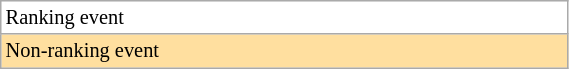<table class="wikitable" style="font-size:85%;" width=30%>
<tr bgcolor="#ffffff">
<td>Ranking event</td>
</tr>
<tr style="background:#ffdf9f;">
<td>Non-ranking event</td>
</tr>
</table>
